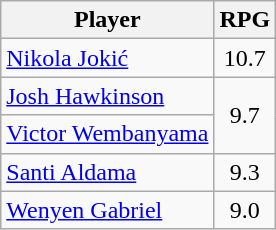<table class="wikitable">
<tr>
<th>Player</th>
<th>RPG</th>
</tr>
<tr>
<td> <a href='#'>Nikola Jokić</a></td>
<td align=center>10.7</td>
</tr>
<tr>
<td> <a href='#'>Josh Hawkinson</a></td>
<td align=center rowspan=2>9.7</td>
</tr>
<tr>
<td> <a href='#'>Victor Wembanyama</a></td>
</tr>
<tr>
<td> <a href='#'>Santi Aldama</a></td>
<td align=center>9.3</td>
</tr>
<tr>
<td> <a href='#'>Wenyen Gabriel</a></td>
<td align=center>9.0</td>
</tr>
</table>
